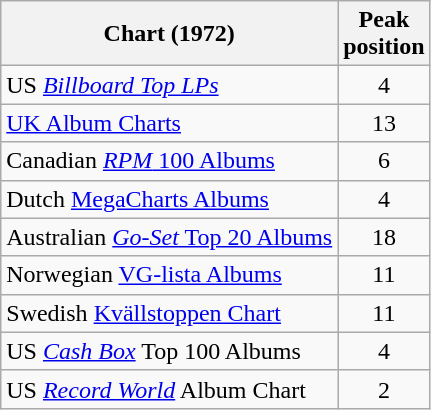<table class="wikitable">
<tr>
<th>Chart (1972)</th>
<th>Peak<br>position</th>
</tr>
<tr>
<td>US <a href='#'><em>Billboard Top LPs</em></a></td>
<td align="center">4</td>
</tr>
<tr>
<td><a href='#'>UK Album Charts</a></td>
<td align="center">13</td>
</tr>
<tr>
<td>Canadian <a href='#'><em>RPM</em> 100 Albums</a></td>
<td align="center">6</td>
</tr>
<tr>
<td>Dutch <a href='#'>MegaCharts Albums</a></td>
<td align="center">4</td>
</tr>
<tr>
<td>Australian <a href='#'><em>Go-Set</em> Top 20 Albums</a></td>
<td align="center">18</td>
</tr>
<tr>
<td>Norwegian <a href='#'>VG-lista Albums</a></td>
<td align=center>11</td>
</tr>
<tr>
<td>Swedish <a href='#'>Kvällstoppen Chart</a></td>
<td align="center">11</td>
</tr>
<tr>
<td>US <em><a href='#'>Cash Box</a></em> Top 100 Albums</td>
<td align="center">4</td>
</tr>
<tr>
<td>US <em><a href='#'>Record World</a></em> Album Chart</td>
<td align="center">2</td>
</tr>
</table>
